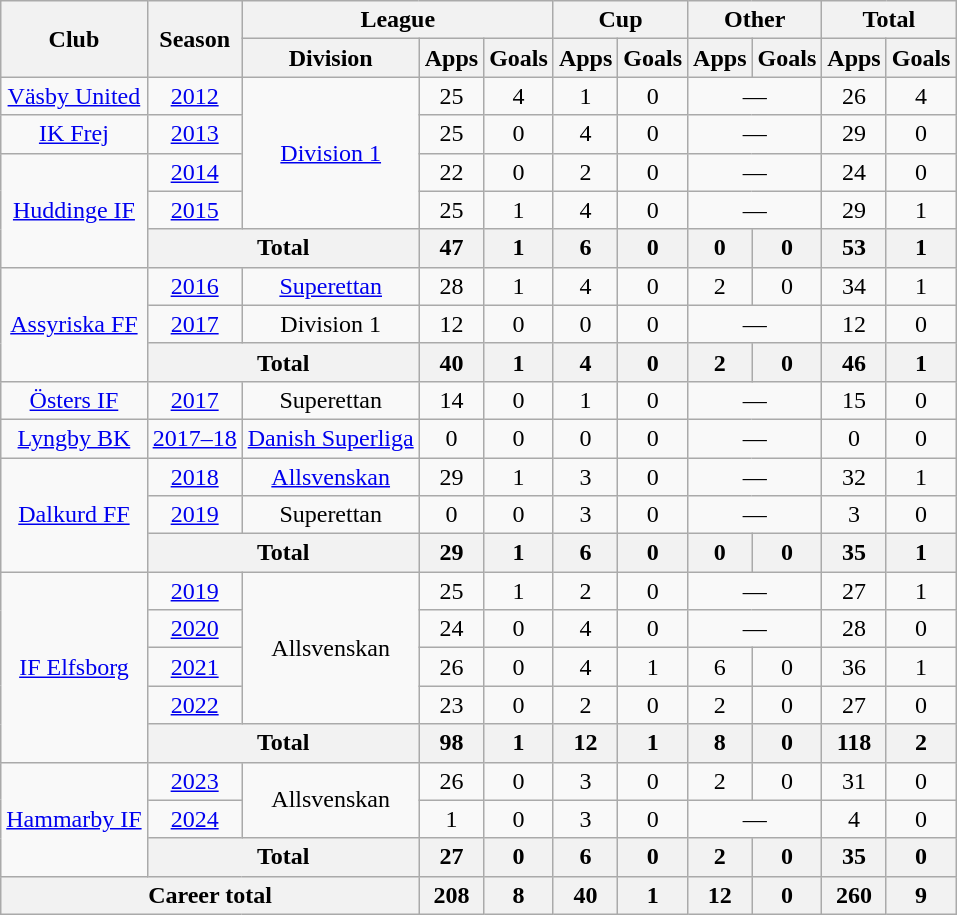<table class="wikitable" style="text-align: center">
<tr>
<th rowspan="2">Club</th>
<th rowspan="2">Season</th>
<th colspan="3">League</th>
<th colspan="2">Cup</th>
<th colspan="2">Other</th>
<th colspan="2">Total</th>
</tr>
<tr>
<th>Division</th>
<th>Apps</th>
<th>Goals</th>
<th>Apps</th>
<th>Goals</th>
<th>Apps</th>
<th>Goals</th>
<th>Apps</th>
<th>Goals</th>
</tr>
<tr>
<td><a href='#'>Väsby United</a></td>
<td><a href='#'>2012</a></td>
<td rowspan="4"><a href='#'>Division 1</a></td>
<td>25</td>
<td>4</td>
<td>1</td>
<td>0</td>
<td colspan="2">—</td>
<td>26</td>
<td>4</td>
</tr>
<tr>
<td><a href='#'>IK Frej</a></td>
<td><a href='#'>2013</a></td>
<td>25</td>
<td>0</td>
<td>4</td>
<td>0</td>
<td colspan="2">—</td>
<td>29</td>
<td>0</td>
</tr>
<tr>
<td rowspan="3"><a href='#'>Huddinge IF</a></td>
<td><a href='#'>2014</a></td>
<td>22</td>
<td>0</td>
<td>2</td>
<td>0</td>
<td colspan="2">—</td>
<td>24</td>
<td>0</td>
</tr>
<tr>
<td><a href='#'>2015</a></td>
<td>25</td>
<td>1</td>
<td>4</td>
<td>0</td>
<td colspan="2">—</td>
<td>29</td>
<td>1</td>
</tr>
<tr>
<th colspan="2">Total</th>
<th>47</th>
<th>1</th>
<th>6</th>
<th>0</th>
<th>0</th>
<th>0</th>
<th>53</th>
<th>1</th>
</tr>
<tr>
<td rowspan="3"><a href='#'>Assyriska FF</a></td>
<td><a href='#'>2016</a></td>
<td><a href='#'>Superettan</a></td>
<td>28</td>
<td>1</td>
<td>4</td>
<td>0</td>
<td>2</td>
<td>0</td>
<td>34</td>
<td>1</td>
</tr>
<tr>
<td><a href='#'>2017</a></td>
<td>Division 1</td>
<td>12</td>
<td>0</td>
<td>0</td>
<td>0</td>
<td colspan="2">—</td>
<td>12</td>
<td>0</td>
</tr>
<tr>
<th colspan="2">Total</th>
<th>40</th>
<th>1</th>
<th>4</th>
<th>0</th>
<th>2</th>
<th>0</th>
<th>46</th>
<th>1</th>
</tr>
<tr>
<td><a href='#'>Östers IF</a></td>
<td><a href='#'>2017</a></td>
<td>Superettan</td>
<td>14</td>
<td>0</td>
<td>1</td>
<td>0</td>
<td colspan="2">—</td>
<td>15</td>
<td>0</td>
</tr>
<tr>
<td><a href='#'>Lyngby BK</a></td>
<td><a href='#'>2017–18</a></td>
<td><a href='#'>Danish Superliga</a></td>
<td>0</td>
<td>0</td>
<td>0</td>
<td>0</td>
<td colspan="2">—</td>
<td>0</td>
<td>0</td>
</tr>
<tr>
<td rowspan="3"><a href='#'>Dalkurd FF</a></td>
<td><a href='#'>2018</a></td>
<td><a href='#'>Allsvenskan</a></td>
<td>29</td>
<td>1</td>
<td>3</td>
<td>0</td>
<td colspan="2">—</td>
<td>32</td>
<td>1</td>
</tr>
<tr>
<td><a href='#'>2019</a></td>
<td>Superettan</td>
<td>0</td>
<td>0</td>
<td>3</td>
<td>0</td>
<td colspan="2">—</td>
<td>3</td>
<td>0</td>
</tr>
<tr>
<th colspan="2">Total</th>
<th>29</th>
<th>1</th>
<th>6</th>
<th>0</th>
<th>0</th>
<th>0</th>
<th>35</th>
<th>1</th>
</tr>
<tr>
<td rowspan="5"><a href='#'>IF Elfsborg</a></td>
<td><a href='#'>2019</a></td>
<td rowspan="4">Allsvenskan</td>
<td>25</td>
<td>1</td>
<td>2</td>
<td>0</td>
<td colspan="2">—</td>
<td>27</td>
<td>1</td>
</tr>
<tr>
<td><a href='#'>2020</a></td>
<td>24</td>
<td>0</td>
<td>4</td>
<td>0</td>
<td colspan="2">—</td>
<td>28</td>
<td>0</td>
</tr>
<tr>
<td><a href='#'>2021</a></td>
<td>26</td>
<td>0</td>
<td>4</td>
<td>1</td>
<td>6</td>
<td>0</td>
<td>36</td>
<td>1</td>
</tr>
<tr>
<td><a href='#'>2022</a></td>
<td>23</td>
<td>0</td>
<td>2</td>
<td>0</td>
<td>2</td>
<td>0</td>
<td>27</td>
<td>0</td>
</tr>
<tr>
<th colspan="2">Total</th>
<th>98</th>
<th>1</th>
<th>12</th>
<th>1</th>
<th>8</th>
<th>0</th>
<th>118</th>
<th>2</th>
</tr>
<tr>
<td rowspan="3"><a href='#'>Hammarby IF</a></td>
<td><a href='#'>2023</a></td>
<td rowspan="2">Allsvenskan</td>
<td>26</td>
<td>0</td>
<td>3</td>
<td>0</td>
<td>2</td>
<td>0</td>
<td>31</td>
<td>0</td>
</tr>
<tr>
<td><a href='#'>2024</a></td>
<td>1</td>
<td>0</td>
<td>3</td>
<td>0</td>
<td colspan="2">—</td>
<td>4</td>
<td>0</td>
</tr>
<tr>
<th colspan="2">Total</th>
<th>27</th>
<th>0</th>
<th>6</th>
<th>0</th>
<th>2</th>
<th>0</th>
<th>35</th>
<th>0</th>
</tr>
<tr>
<th colspan="3">Career total</th>
<th>208</th>
<th>8</th>
<th>40</th>
<th>1</th>
<th>12</th>
<th>0</th>
<th>260</th>
<th>9</th>
</tr>
</table>
